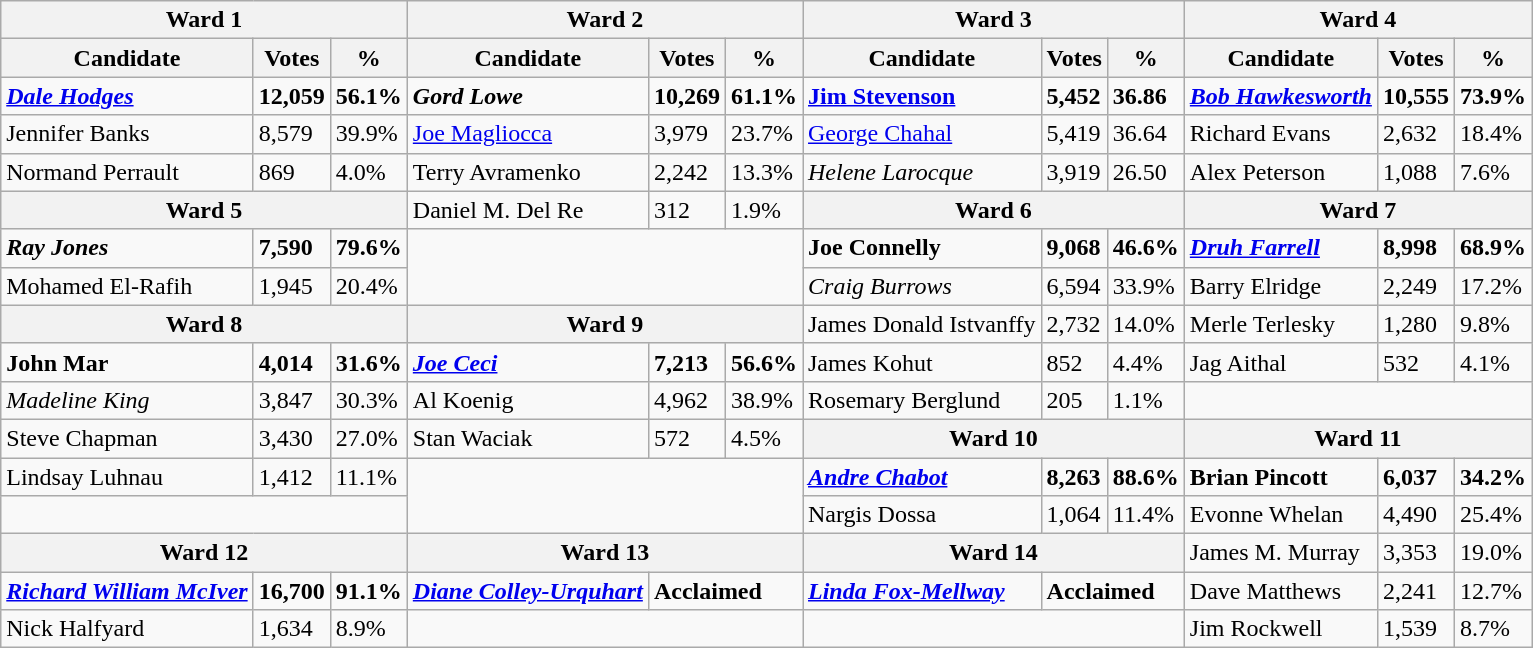<table class="wikitable">
<tr>
<th colspan=3>Ward 1</th>
<th colspan=3>Ward 2</th>
<th colspan=3>Ward 3</th>
<th colspan=3>Ward 4</th>
</tr>
<tr>
<th>Candidate</th>
<th>Votes</th>
<th>%</th>
<th>Candidate</th>
<th>Votes</th>
<th>%</th>
<th>Candidate</th>
<th>Votes</th>
<th>%</th>
<th>Candidate</th>
<th>Votes</th>
<th>%</th>
</tr>
<tr>
<td><strong><em><a href='#'>Dale Hodges</a></em></strong></td>
<td><strong>12,059</strong></td>
<td><strong>56.1%</strong></td>
<td><strong><em>Gord Lowe</em></strong></td>
<td><strong>10,269</strong></td>
<td><strong>61.1%</strong></td>
<td><strong><a href='#'>Jim Stevenson</a></strong></td>
<td><strong>5,452</strong></td>
<td><strong>36.86</strong></td>
<td><strong><em><a href='#'>Bob Hawkesworth</a></em></strong></td>
<td><strong>10,555</strong></td>
<td><strong>73.9%</strong></td>
</tr>
<tr>
<td>Jennifer Banks</td>
<td>8,579</td>
<td>39.9%</td>
<td><a href='#'>Joe Magliocca</a></td>
<td>3,979</td>
<td>23.7%</td>
<td><a href='#'>George Chahal</a></td>
<td>5,419</td>
<td>36.64</td>
<td>Richard Evans</td>
<td>2,632</td>
<td>18.4%</td>
</tr>
<tr>
<td>Normand Perrault</td>
<td>869</td>
<td>4.0%</td>
<td>Terry Avramenko</td>
<td>2,242</td>
<td>13.3%</td>
<td><em>Helene Larocque</em></td>
<td>3,919</td>
<td>26.50</td>
<td>Alex Peterson</td>
<td>1,088</td>
<td>7.6%</td>
</tr>
<tr>
<th colspan=3>Ward 5</th>
<td>Daniel M. Del Re</td>
<td>312</td>
<td>1.9%</td>
<th colspan=3>Ward 6</th>
<th colspan=3>Ward 7</th>
</tr>
<tr>
<td><strong><em>Ray Jones</em></strong></td>
<td><strong>7,590</strong></td>
<td><strong>79.6%</strong></td>
<td rowspan=2 colspan=3></td>
<td><strong>Joe Connelly</strong></td>
<td><strong>9,068</strong></td>
<td><strong>46.6%</strong></td>
<td><strong><em><a href='#'>Druh Farrell</a></em></strong></td>
<td><strong>8,998</strong></td>
<td><strong>68.9%</strong></td>
</tr>
<tr>
<td>Mohamed El-Rafih</td>
<td>1,945</td>
<td>20.4%</td>
<td><em>Craig Burrows</em></td>
<td>6,594</td>
<td>33.9%</td>
<td>Barry Elridge</td>
<td>2,249</td>
<td>17.2%</td>
</tr>
<tr>
<th colspan=3>Ward 8</th>
<th colspan=3>Ward 9</th>
<td>James Donald Istvanffy</td>
<td>2,732</td>
<td>14.0%</td>
<td>Merle Terlesky</td>
<td>1,280</td>
<td>9.8%</td>
</tr>
<tr>
<td><strong>John Mar</strong></td>
<td><strong>4,014</strong></td>
<td><strong>31.6%</strong></td>
<td><strong><em><a href='#'>Joe Ceci</a></em></strong></td>
<td><strong>7,213</strong></td>
<td><strong>56.6%</strong></td>
<td>James Kohut</td>
<td>852</td>
<td>4.4%</td>
<td>Jag Aithal</td>
<td>532</td>
<td>4.1%</td>
</tr>
<tr>
<td><em>Madeline King</em></td>
<td>3,847</td>
<td>30.3%</td>
<td>Al Koenig</td>
<td>4,962</td>
<td>38.9%</td>
<td>Rosemary Berglund</td>
<td>205</td>
<td>1.1%</td>
</tr>
<tr>
<td>Steve Chapman</td>
<td>3,430</td>
<td>27.0%</td>
<td>Stan Waciak</td>
<td>572</td>
<td>4.5%</td>
<th colspan=3>Ward 10</th>
<th colspan=3>Ward 11</th>
</tr>
<tr>
<td>Lindsay Luhnau</td>
<td>1,412</td>
<td>11.1%</td>
<td rowspan=2 colspan=3></td>
<td><strong><em><a href='#'>Andre Chabot</a></em></strong></td>
<td><strong>8,263</strong></td>
<td><strong>88.6%</strong></td>
<td><strong>Brian Pincott</strong></td>
<td><strong>6,037</strong></td>
<td><strong>34.2%</strong></td>
</tr>
<tr>
<td colspan=3></td>
<td>Nargis Dossa</td>
<td>1,064</td>
<td>11.4%</td>
<td>Evonne Whelan</td>
<td>4,490</td>
<td>25.4%</td>
</tr>
<tr>
<th colspan=3>Ward 12</th>
<th colspan=3>Ward 13</th>
<th colspan=3>Ward 14</th>
<td>James M. Murray</td>
<td>3,353</td>
<td>19.0%</td>
</tr>
<tr>
<td><strong><em><a href='#'>Richard William McIver</a></em></strong></td>
<td><strong>16,700</strong></td>
<td><strong>91.1%</strong></td>
<td><strong><em><a href='#'>Diane Colley-Urquhart</a></em></strong></td>
<td colspan="2"><strong>Acclaimed</strong></td>
<td><strong><em><a href='#'>Linda Fox-Mellway</a></em></strong></td>
<td colspan="2"><strong>Acclaimed</strong></td>
<td>Dave Matthews</td>
<td>2,241</td>
<td>12.7%</td>
</tr>
<tr>
<td>Nick Halfyard</td>
<td>1,634</td>
<td>8.9%</td>
<td colspan=3></td>
<td colspan=3></td>
<td>Jim Rockwell</td>
<td>1,539</td>
<td>8.7%</td>
</tr>
</table>
